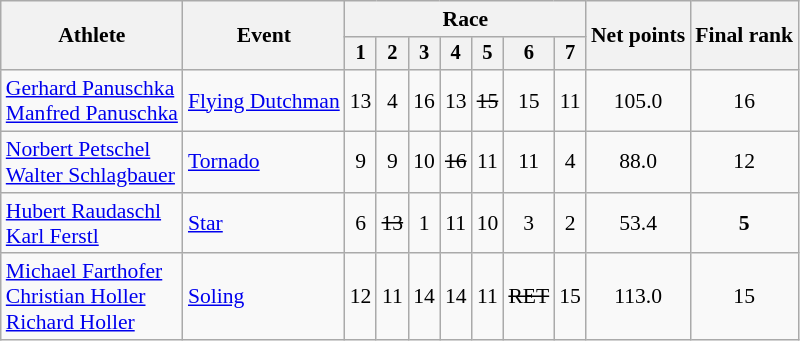<table class="wikitable" style="font-size:90%">
<tr>
<th rowspan="2">Athlete</th>
<th rowspan="2">Event</th>
<th colspan=7>Race</th>
<th rowspan=2>Net points</th>
<th rowspan=2>Final rank</th>
</tr>
<tr style="font-size:95%">
<th>1</th>
<th>2</th>
<th>3</th>
<th>4</th>
<th>5</th>
<th>6</th>
<th>7</th>
</tr>
<tr align=center>
<td align=left><a href='#'>Gerhard Panuschka</a><br><a href='#'>Manfred Panuschka</a></td>
<td align=left><a href='#'>Flying Dutchman</a></td>
<td>13</td>
<td>4</td>
<td>16</td>
<td>13</td>
<td><s>15</s></td>
<td>15</td>
<td>11</td>
<td>105.0</td>
<td>16</td>
</tr>
<tr align=center>
<td align=left><a href='#'>Norbert Petschel</a><br><a href='#'>Walter Schlagbauer</a></td>
<td align=left><a href='#'>Tornado</a></td>
<td>9</td>
<td>9</td>
<td>10</td>
<td><s>16</s></td>
<td>11</td>
<td>11</td>
<td>4</td>
<td>88.0</td>
<td>12</td>
</tr>
<tr align=center>
<td align=left><a href='#'>Hubert Raudaschl</a><br><a href='#'>Karl Ferstl</a></td>
<td align=left><a href='#'>Star</a></td>
<td>6</td>
<td><s>13</s></td>
<td>1</td>
<td>11</td>
<td>10</td>
<td>3</td>
<td>2</td>
<td>53.4</td>
<td><strong>5</strong></td>
</tr>
<tr align=center>
<td align=left><a href='#'>Michael Farthofer</a><br><a href='#'>Christian Holler</a><br><a href='#'>Richard Holler</a></td>
<td align=left><a href='#'>Soling</a></td>
<td>12</td>
<td>11</td>
<td>14</td>
<td>14</td>
<td>11</td>
<td><s>RET</s></td>
<td>15</td>
<td>113.0</td>
<td>15</td>
</tr>
</table>
